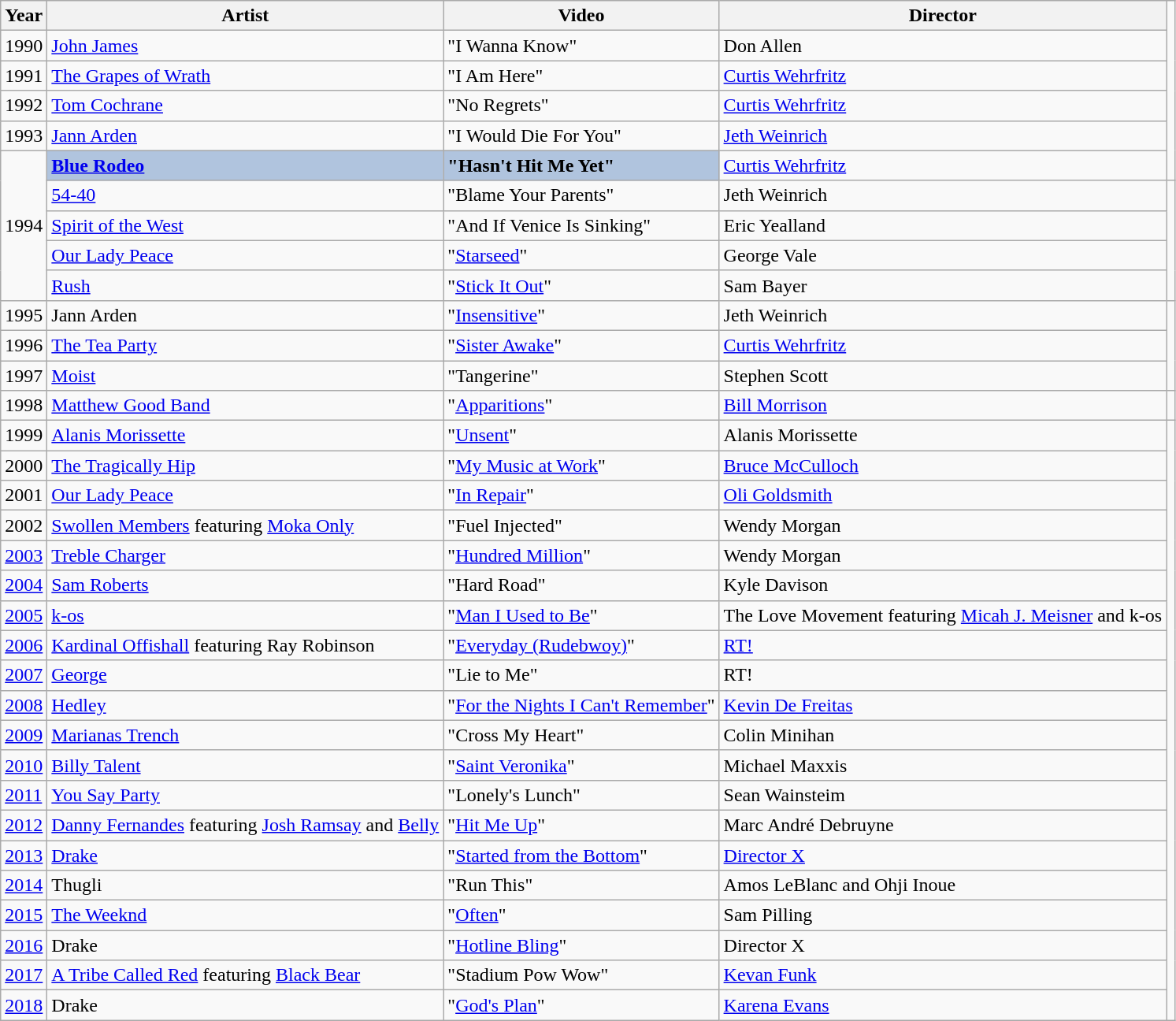<table class="wikitable">
<tr>
<th>Year</th>
<th>Artist</th>
<th>Video</th>
<th>Director</th>
</tr>
<tr>
<td>1990</td>
<td><a href='#'>John James</a></td>
<td>"I Wanna Know"</td>
<td>Don Allen</td>
</tr>
<tr>
<td>1991</td>
<td><a href='#'>The Grapes of Wrath</a></td>
<td>"I Am Here"</td>
<td><a href='#'>Curtis Wehrfritz</a></td>
</tr>
<tr>
<td>1992</td>
<td><a href='#'>Tom Cochrane</a></td>
<td>"No Regrets"</td>
<td><a href='#'>Curtis Wehrfritz</a></td>
</tr>
<tr>
<td>1993</td>
<td><a href='#'>Jann Arden</a></td>
<td>"I Would Die For You"</td>
<td><a href='#'>Jeth Weinrich</a></td>
</tr>
<tr>
<td rowspan=5>1994</td>
<td style="background:#B0C4DE;"><strong><a href='#'>Blue Rodeo</a></strong></td>
<td style="background:#B0C4DE;"><strong>"Hasn't Hit Me Yet"</strong></td>
<td><a href='#'>Curtis Wehrfritz</a></td>
</tr>
<tr>
<td><a href='#'>54-40</a></td>
<td>"Blame Your Parents"</td>
<td>Jeth Weinrich</td>
<td rowspan=4></td>
</tr>
<tr>
<td><a href='#'>Spirit of the West</a></td>
<td>"And If Venice Is Sinking"</td>
<td>Eric Yealland</td>
</tr>
<tr>
<td><a href='#'>Our Lady Peace</a></td>
<td>"<a href='#'>Starseed</a>"</td>
<td>George Vale</td>
</tr>
<tr>
<td><a href='#'>Rush</a></td>
<td>"<a href='#'>Stick It Out</a>"</td>
<td>Sam Bayer</td>
</tr>
<tr>
<td>1995</td>
<td>Jann Arden</td>
<td>"<a href='#'>Insensitive</a>"</td>
<td>Jeth Weinrich</td>
</tr>
<tr>
<td>1996</td>
<td><a href='#'>The Tea Party</a></td>
<td>"<a href='#'>Sister Awake</a>"</td>
<td><a href='#'>Curtis Wehrfritz</a></td>
</tr>
<tr>
<td>1997</td>
<td><a href='#'>Moist</a></td>
<td>"Tangerine"</td>
<td>Stephen Scott</td>
</tr>
<tr>
<td>1998</td>
<td><a href='#'>Matthew Good Band</a></td>
<td>"<a href='#'>Apparitions</a>"</td>
<td><a href='#'>Bill Morrison</a></td>
<td></td>
</tr>
<tr>
<td>1999</td>
<td><a href='#'>Alanis Morissette</a></td>
<td>"<a href='#'>Unsent</a>"</td>
<td>Alanis Morissette</td>
</tr>
<tr>
<td>2000</td>
<td><a href='#'>The Tragically Hip</a></td>
<td>"<a href='#'>My Music at Work</a>"</td>
<td><a href='#'>Bruce McCulloch</a></td>
</tr>
<tr>
<td>2001</td>
<td><a href='#'>Our Lady Peace</a></td>
<td>"<a href='#'>In Repair</a>"</td>
<td><a href='#'>Oli Goldsmith</a></td>
</tr>
<tr>
<td>2002</td>
<td><a href='#'>Swollen Members</a> featuring <a href='#'>Moka Only</a></td>
<td>"Fuel Injected"</td>
<td>Wendy Morgan</td>
</tr>
<tr>
<td><a href='#'>2003</a></td>
<td><a href='#'>Treble Charger</a></td>
<td>"<a href='#'>Hundred Million</a>"</td>
<td>Wendy Morgan</td>
</tr>
<tr>
<td><a href='#'>2004</a></td>
<td><a href='#'>Sam Roberts</a></td>
<td>"Hard Road"</td>
<td>Kyle Davison</td>
</tr>
<tr>
<td><a href='#'>2005</a></td>
<td><a href='#'>k-os</a></td>
<td>"<a href='#'>Man I Used to Be</a>"</td>
<td>The Love Movement featuring <a href='#'>Micah J. Meisner</a> and k-os</td>
</tr>
<tr>
<td><a href='#'>2006</a></td>
<td><a href='#'>Kardinal Offishall</a> featuring Ray Robinson</td>
<td>"<a href='#'>Everyday (Rudebwoy)</a>"</td>
<td><a href='#'>RT!</a></td>
</tr>
<tr>
<td><a href='#'>2007</a></td>
<td><a href='#'>George</a></td>
<td>"Lie to Me"</td>
<td>RT!</td>
</tr>
<tr>
<td><a href='#'>2008</a></td>
<td><a href='#'>Hedley</a></td>
<td>"<a href='#'>For the Nights I Can't Remember</a>"</td>
<td><a href='#'>Kevin De Freitas</a></td>
</tr>
<tr>
<td><a href='#'>2009</a></td>
<td><a href='#'>Marianas Trench</a></td>
<td>"Cross My Heart"</td>
<td>Colin Minihan</td>
</tr>
<tr>
<td><a href='#'>2010</a></td>
<td><a href='#'>Billy Talent</a></td>
<td>"<a href='#'>Saint Veronika</a>"</td>
<td>Michael Maxxis</td>
</tr>
<tr>
<td><a href='#'>2011</a></td>
<td><a href='#'>You Say Party</a></td>
<td>"Lonely's Lunch"</td>
<td>Sean Wainsteim</td>
</tr>
<tr>
<td><a href='#'>2012</a></td>
<td><a href='#'>Danny Fernandes</a> featuring <a href='#'>Josh Ramsay</a> and <a href='#'>Belly</a></td>
<td>"<a href='#'>Hit Me Up</a>"</td>
<td>Marc André Debruyne</td>
</tr>
<tr>
<td><a href='#'>2013</a></td>
<td><a href='#'>Drake</a></td>
<td>"<a href='#'>Started from the Bottom</a>"</td>
<td><a href='#'>Director X</a></td>
</tr>
<tr>
<td><a href='#'>2014</a></td>
<td>Thugli</td>
<td>"Run This"</td>
<td>Amos LeBlanc and Ohji Inoue</td>
</tr>
<tr>
<td><a href='#'>2015</a></td>
<td><a href='#'>The Weeknd</a></td>
<td>"<a href='#'>Often</a>"</td>
<td>Sam Pilling</td>
</tr>
<tr>
<td><a href='#'>2016</a></td>
<td>Drake</td>
<td>"<a href='#'>Hotline Bling</a>"</td>
<td>Director X</td>
</tr>
<tr>
<td><a href='#'>2017</a></td>
<td><a href='#'>A Tribe Called Red</a> featuring <a href='#'>Black Bear</a></td>
<td>"Stadium Pow Wow"</td>
<td><a href='#'>Kevan Funk</a></td>
</tr>
<tr>
<td><a href='#'>2018</a></td>
<td>Drake</td>
<td>"<a href='#'>God's Plan</a>"</td>
<td><a href='#'>Karena Evans</a></td>
</tr>
</table>
